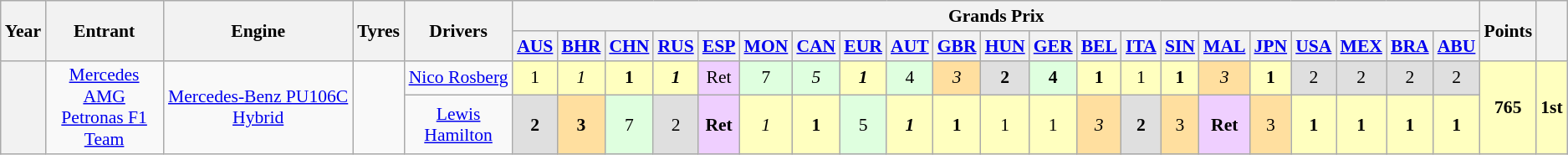<table class="wikitable" style="text-align:center; font-size:90%">
<tr>
<th rowspan="2">Year</th>
<th rowspan="2">Entrant</th>
<th rowspan="2">Engine</th>
<th rowspan="2">Tyres</th>
<th rowspan="2">Drivers</th>
<th colspan="21">Grands Prix</th>
<th rowspan="2">Points</th>
<th rowspan="2"></th>
</tr>
<tr>
<th><a href='#'>AUS</a></th>
<th><a href='#'>BHR</a></th>
<th><a href='#'>CHN</a></th>
<th><a href='#'>RUS</a></th>
<th><a href='#'>ESP</a></th>
<th><a href='#'>MON</a></th>
<th><a href='#'>CAN</a></th>
<th><a href='#'>EUR</a></th>
<th><a href='#'>AUT</a></th>
<th><a href='#'>GBR</a></th>
<th><a href='#'>HUN</a></th>
<th><a href='#'>GER</a></th>
<th><a href='#'>BEL</a></th>
<th><a href='#'>ITA</a></th>
<th><a href='#'>SIN</a></th>
<th><a href='#'>MAL</a></th>
<th><a href='#'>JPN</a></th>
<th><a href='#'>USA</a></th>
<th><a href='#'>MEX</a></th>
<th><a href='#'>BRA</a></th>
<th><a href='#'>ABU</a></th>
</tr>
<tr>
<th rowspan=2></th>
<td rowspan=2><a href='#'>Mercedes AMG<br>Petronas F1 Team</a></td>
<td rowspan=2><a href='#'>Mercedes-Benz PU106C Hybrid</a></td>
<td rowspan=2></td>
<td align="center"><a href='#'>Nico Rosberg</a></td>
<td style="background-color:#ffffbf">1</td>
<td style="background-color:#ffffbf"><em>1</em></td>
<td style="background-color:#ffffbf"><strong>1</strong></td>
<td style="background-color:#ffffbf"><strong><em>1</em></strong></td>
<td style="background-color:#efcfff">Ret</td>
<td style="background-color:#dfffdf">7</td>
<td style="background-color:#dfffdf"><em>5</em></td>
<td style="background-color:#ffffbf"><strong><em>1</em></strong></td>
<td style="background-color:#DFFFDF">4</td>
<td style="background-color:#ffdf9f"><em>3</em></td>
<td style="background-color:#DFDFDF"><strong>2</strong></td>
<td style="background-color:#DFFFDF"><strong>4</strong></td>
<td style="background-color:#ffffbf"><strong>1</strong></td>
<td style="background-color:#ffffbf">1</td>
<td style="background-color:#ffffbf"><strong>1</strong></td>
<td style="background-color:#ffdf9f"><em>3</em></td>
<td style="background-color:#ffffbf"><strong>1</strong></td>
<td style="background-color:#DFDFDF">2</td>
<td style="background-color:#DFDFDF">2</td>
<td style="background-color:#DFDFDF">2</td>
<td style="background-color:#DFDFDF">2</td>
<td rowspan="2" style="background-color:#ffffbf"><strong>765</strong></td>
<td rowspan="2" style="background-color:#ffffbf"><strong>1st</strong></td>
</tr>
<tr>
<td align="center"><a href='#'>Lewis Hamilton</a></td>
<td style="background-color:#DFDFDF"><strong>2</strong></td>
<td style="background-color:#ffdf9f"><strong>3</strong></td>
<td style="background-color:#DFFFDF">7</td>
<td style="background-color:#DFDFDF">2</td>
<td style="background-color:#efcfff"><strong>Ret</strong></td>
<td style="background-color:#ffffbf"><em>1</em></td>
<td style="background-color:#ffffbf"><strong>1</strong></td>
<td style="background-color:#DFFFDF">5</td>
<td style="background-color:#ffffbf"><strong><em>1</em></strong></td>
<td style="background-color:#ffffbf"><strong>1</strong></td>
<td style="background-color:#ffffbf">1</td>
<td style="background-color:#ffffbf">1</td>
<td style="background-color:#ffdf9f"><em>3</em></td>
<td style="background-color:#DFDFDF"><strong>2</strong></td>
<td style="background-color:#ffdf9f">3</td>
<td style="background-color:#efcfff"><strong>Ret</strong></td>
<td style="background-color:#ffdf9f">3</td>
<td style="background-color:#ffffbf"><strong>1</strong></td>
<td style="background-color:#ffffbf"><strong>1</strong></td>
<td style="background-color:#ffffbf"><strong>1</strong></td>
<td style="background-color:#ffffbf"><strong>1</strong></td>
</tr>
</table>
